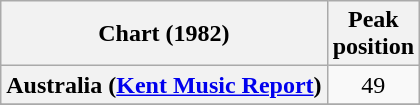<table class="wikitable sortable plainrowheaders" style="text-align:center">
<tr>
<th>Chart (1982)</th>
<th>Peak<br>position</th>
</tr>
<tr>
<th scope="row">Australia (<a href='#'>Kent Music Report</a>)</th>
<td>49</td>
</tr>
<tr>
</tr>
<tr>
</tr>
<tr>
</tr>
<tr>
</tr>
</table>
